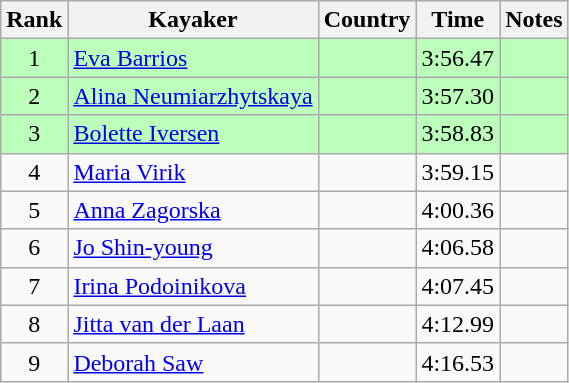<table class="wikitable" style="text-align:center">
<tr>
<th>Rank</th>
<th>Kayaker</th>
<th>Country</th>
<th>Time</th>
<th>Notes</th>
</tr>
<tr bgcolor=bbffbb>
<td>1</td>
<td align="left"><a href='#'>Eva Barrios</a></td>
<td align="left"></td>
<td>3:56.47</td>
<td></td>
</tr>
<tr bgcolor=bbffbb>
<td>2</td>
<td align="left"><a href='#'>Alina Neumiarzhytskaya</a></td>
<td align="left"></td>
<td>3:57.30</td>
<td></td>
</tr>
<tr bgcolor=bbffbb>
<td>3</td>
<td align="left"><a href='#'>Bolette Iversen</a></td>
<td align="left"></td>
<td>3:58.83</td>
<td></td>
</tr>
<tr>
<td>4</td>
<td align="left"><a href='#'>Maria Virik</a></td>
<td align="left"></td>
<td>3:59.15</td>
<td></td>
</tr>
<tr>
<td>5</td>
<td align="left"><a href='#'>Anna Zagorska</a></td>
<td align="left"></td>
<td>4:00.36</td>
<td></td>
</tr>
<tr>
<td>6</td>
<td align="left"><a href='#'>Jo Shin-young</a></td>
<td align="left"></td>
<td>4:06.58</td>
<td></td>
</tr>
<tr>
<td>7</td>
<td align="left"><a href='#'>Irina Podoinikova</a></td>
<td align="left"></td>
<td>4:07.45</td>
<td></td>
</tr>
<tr>
<td>8</td>
<td align="left"><a href='#'>Jitta van der Laan</a></td>
<td align="left"></td>
<td>4:12.99</td>
<td></td>
</tr>
<tr>
<td>9</td>
<td align="left"><a href='#'>Deborah Saw</a></td>
<td align="left"></td>
<td>4:16.53</td>
<td></td>
</tr>
</table>
